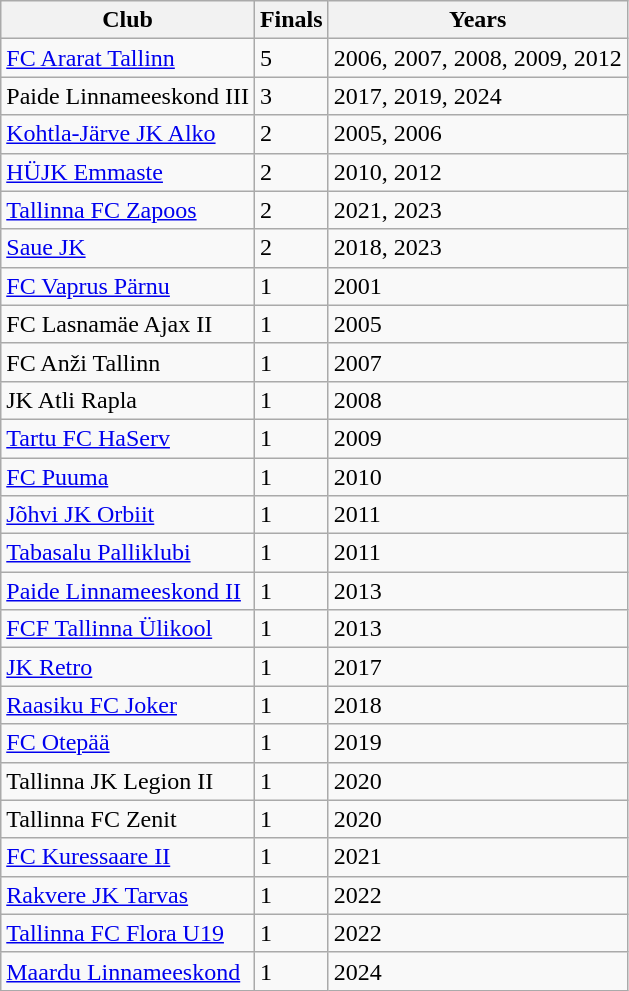<table class="wikitable">
<tr>
<th>Club</th>
<th>Finals</th>
<th>Years</th>
</tr>
<tr>
<td><a href='#'>FC Ararat Tallinn</a></td>
<td>5</td>
<td>2006, 2007, 2008, 2009, 2012</td>
</tr>
<tr>
<td>Paide Linnameeskond III</td>
<td>3</td>
<td>2017, 2019, 2024</td>
</tr>
<tr>
<td><a href='#'>Kohtla-Järve JK Alko</a></td>
<td>2</td>
<td>2005, 2006</td>
</tr>
<tr>
<td><a href='#'>HÜJK Emmaste</a></td>
<td>2</td>
<td>2010, 2012</td>
</tr>
<tr>
<td><a href='#'>Tallinna FC Zapoos</a></td>
<td>2</td>
<td>2021, 2023</td>
</tr>
<tr>
<td><a href='#'>Saue JK</a></td>
<td>2</td>
<td>2018, 2023</td>
</tr>
<tr>
<td><a href='#'>FC Vaprus Pärnu</a></td>
<td>1</td>
<td>2001</td>
</tr>
<tr>
<td>FC Lasnamäe Ajax II</td>
<td>1</td>
<td>2005</td>
</tr>
<tr>
<td>FC Anži Tallinn</td>
<td>1</td>
<td>2007</td>
</tr>
<tr>
<td>JK Atli Rapla</td>
<td>1</td>
<td>2008</td>
</tr>
<tr>
<td><a href='#'>Tartu FC HaServ</a></td>
<td>1</td>
<td>2009</td>
</tr>
<tr>
<td><a href='#'>FC Puuma</a></td>
<td>1</td>
<td>2010</td>
</tr>
<tr>
<td><a href='#'>Jõhvi JK Orbiit</a></td>
<td>1</td>
<td>2011</td>
</tr>
<tr>
<td><a href='#'>Tabasalu Palliklubi</a></td>
<td>1</td>
<td>2011</td>
</tr>
<tr>
<td><a href='#'>Paide Linnameeskond II</a></td>
<td>1</td>
<td>2013</td>
</tr>
<tr>
<td><a href='#'>FCF Tallinna Ülikool</a></td>
<td>1</td>
<td>2013</td>
</tr>
<tr>
<td><a href='#'>JK Retro</a></td>
<td>1</td>
<td>2017</td>
</tr>
<tr>
<td><a href='#'>Raasiku FC Joker</a></td>
<td>1</td>
<td>2018</td>
</tr>
<tr>
<td><a href='#'>FC Otepää</a></td>
<td>1</td>
<td>2019</td>
</tr>
<tr>
<td>Tallinna JK Legion II</td>
<td>1</td>
<td>2020</td>
</tr>
<tr>
<td>Tallinna FC Zenit</td>
<td>1</td>
<td>2020</td>
</tr>
<tr>
<td><a href='#'>FC Kuressaare II</a></td>
<td>1</td>
<td>2021</td>
</tr>
<tr>
<td><a href='#'>Rakvere JK Tarvas</a></td>
<td>1</td>
<td>2022</td>
</tr>
<tr>
<td><a href='#'>Tallinna FC Flora U19</a></td>
<td>1</td>
<td>2022</td>
</tr>
<tr>
<td><a href='#'>Maardu Linnameeskond</a></td>
<td>1</td>
<td>2024</td>
</tr>
</table>
